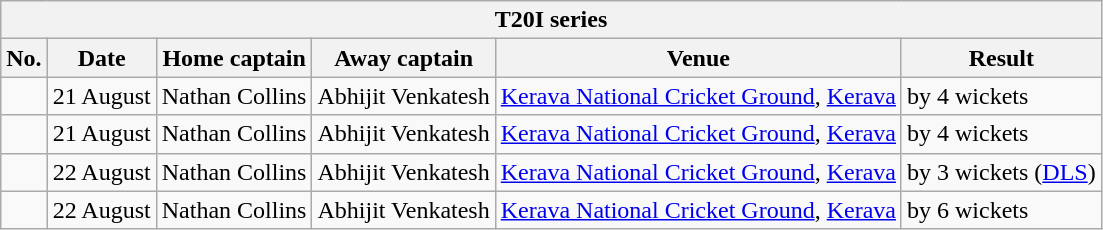<table class="wikitable">
<tr>
<th colspan="9">T20I series</th>
</tr>
<tr>
<th>No.</th>
<th>Date</th>
<th>Home captain</th>
<th>Away captain</th>
<th>Venue</th>
<th>Result</th>
</tr>
<tr>
<td></td>
<td>21 August</td>
<td>Nathan Collins</td>
<td>Abhijit Venkatesh</td>
<td><a href='#'>Kerava National Cricket Ground</a>, <a href='#'>Kerava</a></td>
<td> by 4 wickets</td>
</tr>
<tr>
<td></td>
<td>21 August</td>
<td>Nathan Collins</td>
<td>Abhijit Venkatesh</td>
<td><a href='#'>Kerava National Cricket Ground</a>, <a href='#'>Kerava</a></td>
<td> by 4 wickets</td>
</tr>
<tr>
<td></td>
<td>22 August</td>
<td>Nathan Collins</td>
<td>Abhijit Venkatesh</td>
<td><a href='#'>Kerava National Cricket Ground</a>, <a href='#'>Kerava</a></td>
<td> by 3 wickets (<a href='#'>DLS</a>)</td>
</tr>
<tr>
<td></td>
<td>22 August</td>
<td>Nathan Collins</td>
<td>Abhijit Venkatesh</td>
<td><a href='#'>Kerava National Cricket Ground</a>, <a href='#'>Kerava</a></td>
<td> by 6 wickets</td>
</tr>
</table>
